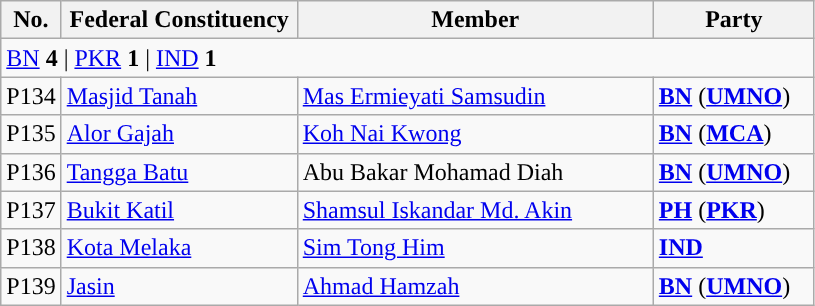<table class ="wikitable sortable">
<tr>
<th style="width:30px;">No.</th>
<th style="width:150px;">Federal Constituency</th>
<th style="width:230px;">Member</th>
<th style="width:100px;">Party</th>
</tr>
<tr>
<td colspan="4"><a href='#'>BN</a> <strong>4</strong> | <a href='#'>PKR</a> <strong>1</strong> | <a href='#'>IND</a> <strong>1</strong></td>
</tr>
<tr>
<td>P134</td>
<td><a href='#'>Masjid Tanah</a></td>
<td><a href='#'>Mas Ermieyati Samsudin</a></td>
<td><strong><a href='#'>BN</a></strong> (<strong><a href='#'>UMNO</a></strong>)</td>
</tr>
<tr>
<td>P135</td>
<td><a href='#'>Alor Gajah</a></td>
<td><a href='#'>Koh Nai Kwong</a></td>
<td><strong><a href='#'>BN</a></strong> (<strong><a href='#'>MCA</a></strong>)</td>
</tr>
<tr>
<td>P136</td>
<td><a href='#'>Tangga Batu</a></td>
<td>Abu Bakar Mohamad Diah</td>
<td><strong><a href='#'>BN</a></strong> (<strong><a href='#'>UMNO</a></strong>)</td>
</tr>
<tr>
<td>P137</td>
<td><a href='#'>Bukit Katil</a></td>
<td><a href='#'>Shamsul Iskandar Md. Akin</a></td>
<td><strong><a href='#'>PH</a></strong> (<strong><a href='#'>PKR</a></strong>)</td>
</tr>
<tr>
<td>P138</td>
<td><a href='#'>Kota Melaka</a></td>
<td><a href='#'>Sim Tong Him</a></td>
<td><strong><a href='#'>IND</a></strong></td>
</tr>
<tr>
<td>P139</td>
<td><a href='#'>Jasin</a></td>
<td><a href='#'>Ahmad Hamzah</a></td>
<td><strong><a href='#'>BN</a></strong> (<strong><a href='#'>UMNO</a></strong>)</td>
</tr>
</table>
